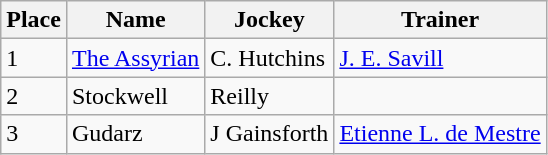<table class="wikitable">
<tr>
<th>Place</th>
<th>Name</th>
<th>Jockey</th>
<th>Trainer</th>
</tr>
<tr>
<td>1</td>
<td><a href='#'>The Assyrian</a></td>
<td>C. Hutchins</td>
<td><a href='#'>J. E. Savill</a></td>
</tr>
<tr>
<td>2</td>
<td>Stockwell</td>
<td>Reilly</td>
</tr>
<tr>
<td>3</td>
<td>Gudarz</td>
<td>J Gainsforth</td>
<td><a href='#'>Etienne L. de Mestre</a></td>
</tr>
</table>
